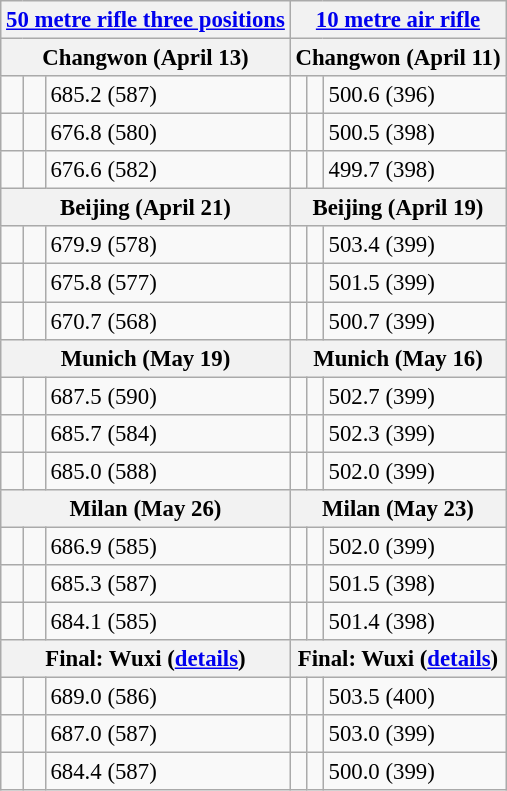<table class="wikitable" style="font-size: 95%">
<tr>
<th colspan=3><a href='#'>50 metre rifle three positions</a></th>
<th colspan=3><a href='#'>10 metre air rifle</a></th>
</tr>
<tr>
<th colspan=3>Changwon (April 13)</th>
<th colspan=3>Changwon (April 11)</th>
</tr>
<tr>
<td></td>
<td></td>
<td>685.2 (587)</td>
<td></td>
<td></td>
<td>500.6 (396)</td>
</tr>
<tr>
<td></td>
<td></td>
<td>676.8 (580)</td>
<td></td>
<td></td>
<td>500.5 (398)</td>
</tr>
<tr>
<td></td>
<td></td>
<td>676.6 (582)</td>
<td></td>
<td></td>
<td>499.7 (398)</td>
</tr>
<tr>
<th colspan=3>Beijing (April 21)</th>
<th colspan=3>Beijing (April 19)</th>
</tr>
<tr>
<td></td>
<td></td>
<td>679.9 (578)</td>
<td></td>
<td></td>
<td>503.4 (399)</td>
</tr>
<tr>
<td></td>
<td></td>
<td>675.8 (577)</td>
<td></td>
<td></td>
<td>501.5 (399)</td>
</tr>
<tr>
<td></td>
<td></td>
<td>670.7 (568)</td>
<td></td>
<td></td>
<td>500.7 (399)</td>
</tr>
<tr>
<th colspan=3>Munich (May 19)</th>
<th colspan=3>Munich (May 16)</th>
</tr>
<tr>
<td></td>
<td></td>
<td>687.5 (590)</td>
<td></td>
<td></td>
<td>502.7 (399)</td>
</tr>
<tr>
<td></td>
<td></td>
<td>685.7 (584)</td>
<td></td>
<td></td>
<td>502.3 (399)</td>
</tr>
<tr>
<td></td>
<td></td>
<td>685.0 (588)</td>
<td></td>
<td></td>
<td>502.0 (399)</td>
</tr>
<tr>
<th colspan=3>Milan (May 26)</th>
<th colspan=3>Milan (May 23)</th>
</tr>
<tr>
<td></td>
<td></td>
<td>686.9 (585)</td>
<td></td>
<td></td>
<td>502.0 (399)</td>
</tr>
<tr>
<td></td>
<td></td>
<td>685.3 (587)</td>
<td></td>
<td></td>
<td>501.5 (398)</td>
</tr>
<tr>
<td></td>
<td></td>
<td>684.1 (585)</td>
<td></td>
<td></td>
<td>501.4 (398)</td>
</tr>
<tr>
<th colspan=3>Final: Wuxi (<a href='#'>details</a>)</th>
<th colspan=3>Final: Wuxi (<a href='#'>details</a>)</th>
</tr>
<tr>
<td></td>
<td></td>
<td>689.0 (586)</td>
<td></td>
<td></td>
<td>503.5 (400)</td>
</tr>
<tr>
<td></td>
<td></td>
<td>687.0 (587)</td>
<td></td>
<td></td>
<td>503.0 (399)</td>
</tr>
<tr>
<td></td>
<td></td>
<td>684.4 (587)</td>
<td></td>
<td></td>
<td>500.0 (399)</td>
</tr>
</table>
